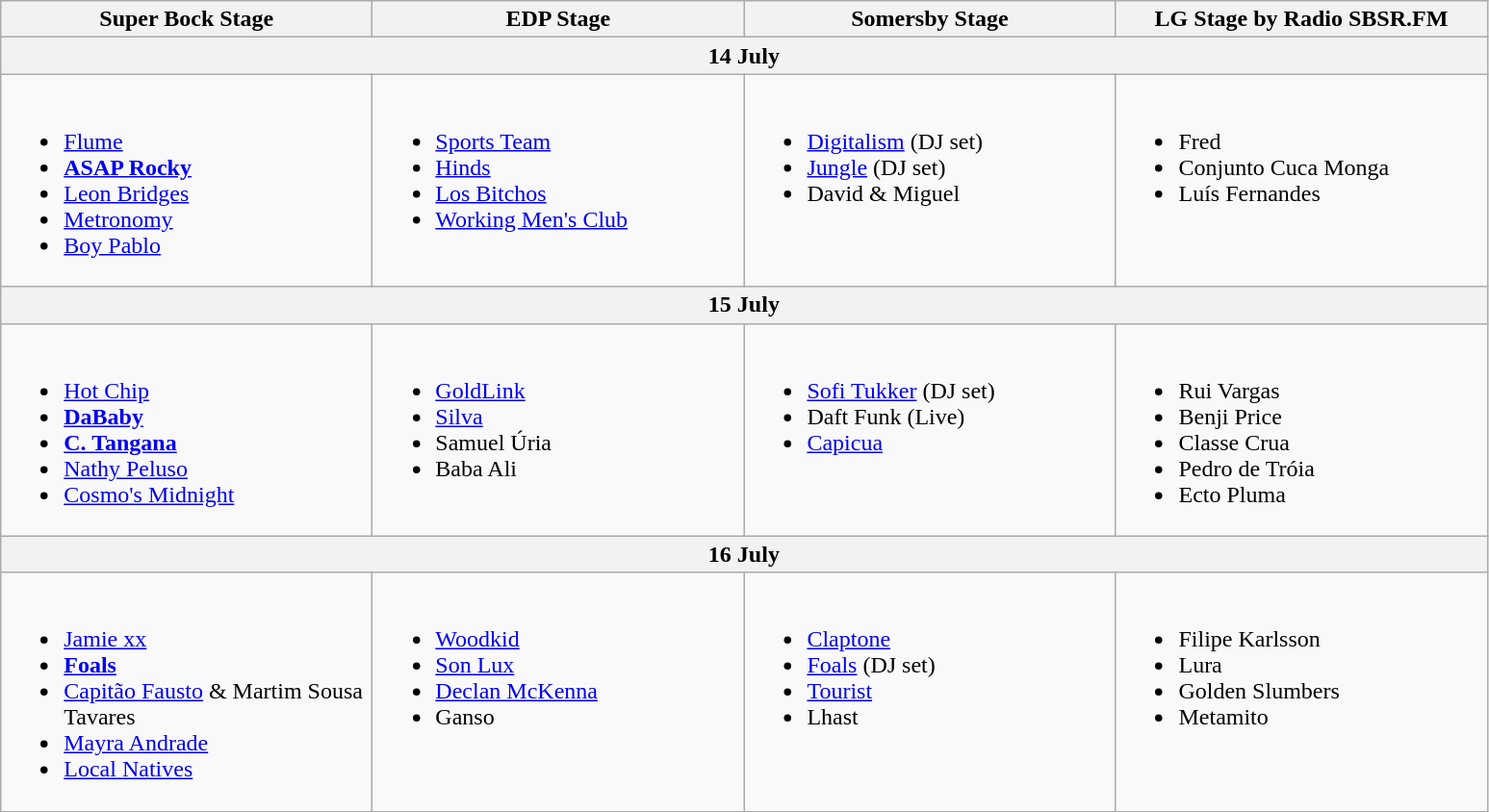<table class="wikitable">
<tr>
<th width=250>Super Bock Stage</th>
<th width=250>EDP Stage</th>
<th width=250>Somersby Stage</th>
<th width=250>LG Stage by Radio SBSR.FM</th>
</tr>
<tr>
<th colspan="4">14 July</th>
</tr>
<tr valign="top">
<td><br><ul><li><a href='#'>Flume</a></li><li><strong><a href='#'>ASAP Rocky</a></strong></li><li><a href='#'>Leon Bridges</a></li><li><a href='#'>Metronomy</a></li><li><a href='#'>Boy Pablo</a></li></ul></td>
<td><br><ul><li><a href='#'>Sports Team</a></li><li><a href='#'>Hinds</a></li><li><a href='#'>Los Bitchos</a></li><li><a href='#'>Working Men's Club</a></li></ul></td>
<td><br><ul><li><a href='#'>Digitalism</a> (DJ set)</li><li><a href='#'>Jungle</a> (DJ set)</li><li>David & Miguel</li></ul></td>
<td><br><ul><li>Fred</li><li>Conjunto Cuca Monga</li><li>Luís Fernandes</li></ul></td>
</tr>
<tr>
<th colspan="4">15 July</th>
</tr>
<tr valign="top">
<td><br><ul><li><a href='#'>Hot Chip</a></li><li><strong><a href='#'>DaBaby</a></strong></li><li><strong><a href='#'>C. Tangana</a></strong></li><li><a href='#'>Nathy Peluso</a></li><li><a href='#'>Cosmo's Midnight</a></li></ul></td>
<td><br><ul><li><a href='#'>GoldLink</a></li><li><a href='#'>Silva</a></li><li>Samuel Úria</li><li>Baba Ali</li></ul></td>
<td><br><ul><li><a href='#'>Sofi Tukker</a> (DJ set)</li><li>Daft Funk (Live)</li><li><a href='#'>Capicua</a></li></ul></td>
<td><br><ul><li>Rui Vargas</li><li>Benji Price</li><li>Classe Crua</li><li>Pedro de Tróia</li><li>Ecto Pluma</li></ul></td>
</tr>
<tr>
<th colspan="4">16 July</th>
</tr>
<tr valign="top">
<td><br><ul><li><a href='#'>Jamie xx</a></li><li><strong><a href='#'>Foals</a></strong></li><li><a href='#'>Capitão Fausto</a> & Martim Sousa Tavares</li><li><a href='#'>Mayra Andrade</a></li><li><a href='#'>Local Natives</a></li></ul></td>
<td><br><ul><li><a href='#'>Woodkid</a></li><li><a href='#'>Son Lux</a></li><li><a href='#'>Declan McKenna</a></li><li>Ganso</li></ul></td>
<td><br><ul><li><a href='#'>Claptone</a></li><li><a href='#'>Foals</a> (DJ set)</li><li><a href='#'>Tourist</a></li><li>Lhast</li></ul></td>
<td><br><ul><li>Filipe Karlsson</li><li>Lura</li><li>Golden Slumbers</li><li>Metamito</li></ul></td>
</tr>
</table>
